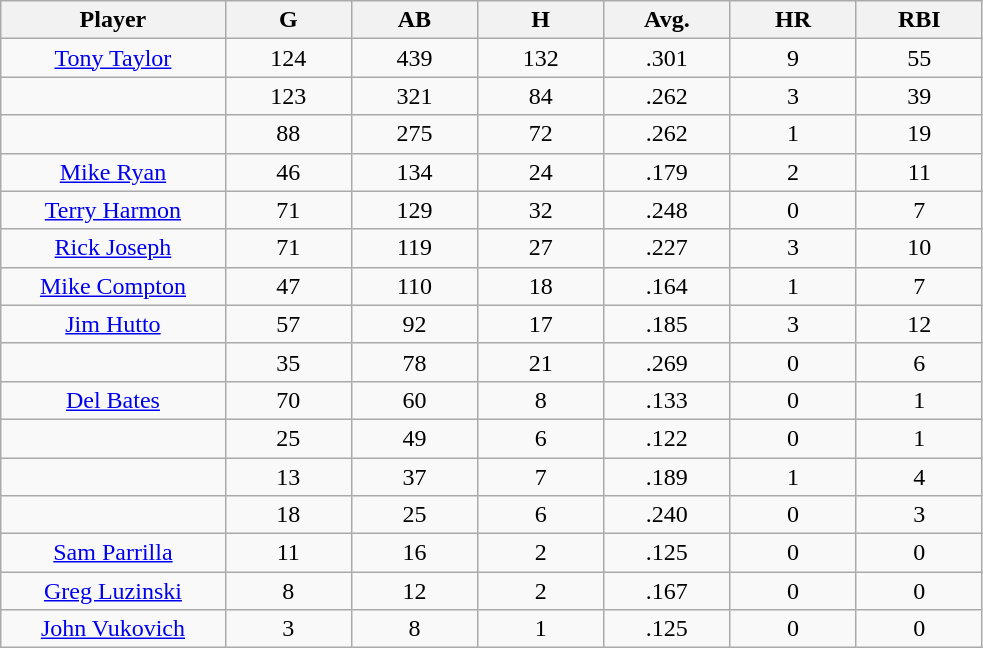<table class="wikitable sortable">
<tr>
<th bgcolor="#DDDDFF" width="16%">Player</th>
<th bgcolor="#DDDDFF" width="9%">G</th>
<th bgcolor="#DDDDFF" width="9%">AB</th>
<th bgcolor="#DDDDFF" width="9%">H</th>
<th bgcolor="#DDDDFF" width="9%">Avg.</th>
<th bgcolor="#DDDDFF" width="9%">HR</th>
<th bgcolor="#DDDDFF" width="9%">RBI</th>
</tr>
<tr align="center">
<td><a href='#'>Tony Taylor</a></td>
<td>124</td>
<td>439</td>
<td>132</td>
<td>.301</td>
<td>9</td>
<td>55</td>
</tr>
<tr align=center>
<td></td>
<td>123</td>
<td>321</td>
<td>84</td>
<td>.262</td>
<td>3</td>
<td>39</td>
</tr>
<tr align="center">
<td></td>
<td>88</td>
<td>275</td>
<td>72</td>
<td>.262</td>
<td>1</td>
<td>19</td>
</tr>
<tr align="center">
<td><a href='#'>Mike Ryan</a></td>
<td>46</td>
<td>134</td>
<td>24</td>
<td>.179</td>
<td>2</td>
<td>11</td>
</tr>
<tr align=center>
<td><a href='#'>Terry Harmon</a></td>
<td>71</td>
<td>129</td>
<td>32</td>
<td>.248</td>
<td>0</td>
<td>7</td>
</tr>
<tr align=center>
<td><a href='#'>Rick Joseph</a></td>
<td>71</td>
<td>119</td>
<td>27</td>
<td>.227</td>
<td>3</td>
<td>10</td>
</tr>
<tr align=center>
<td><a href='#'>Mike Compton</a></td>
<td>47</td>
<td>110</td>
<td>18</td>
<td>.164</td>
<td>1</td>
<td>7</td>
</tr>
<tr align=center>
<td><a href='#'>Jim Hutto</a></td>
<td>57</td>
<td>92</td>
<td>17</td>
<td>.185</td>
<td>3</td>
<td>12</td>
</tr>
<tr align=center>
<td></td>
<td>35</td>
<td>78</td>
<td>21</td>
<td>.269</td>
<td>0</td>
<td>6</td>
</tr>
<tr align="center">
<td><a href='#'>Del Bates</a></td>
<td>70</td>
<td>60</td>
<td>8</td>
<td>.133</td>
<td>0</td>
<td>1</td>
</tr>
<tr align=center>
<td></td>
<td>25</td>
<td>49</td>
<td>6</td>
<td>.122</td>
<td>0</td>
<td>1</td>
</tr>
<tr align="center">
<td></td>
<td>13</td>
<td>37</td>
<td>7</td>
<td>.189</td>
<td>1</td>
<td>4</td>
</tr>
<tr align="center">
<td></td>
<td>18</td>
<td>25</td>
<td>6</td>
<td>.240</td>
<td>0</td>
<td>3</td>
</tr>
<tr align="center">
<td><a href='#'>Sam Parrilla</a></td>
<td>11</td>
<td>16</td>
<td>2</td>
<td>.125</td>
<td>0</td>
<td>0</td>
</tr>
<tr align=center>
<td><a href='#'>Greg Luzinski</a></td>
<td>8</td>
<td>12</td>
<td>2</td>
<td>.167</td>
<td>0</td>
<td>0</td>
</tr>
<tr align=center>
<td><a href='#'>John Vukovich</a></td>
<td>3</td>
<td>8</td>
<td>1</td>
<td>.125</td>
<td>0</td>
<td>0</td>
</tr>
</table>
